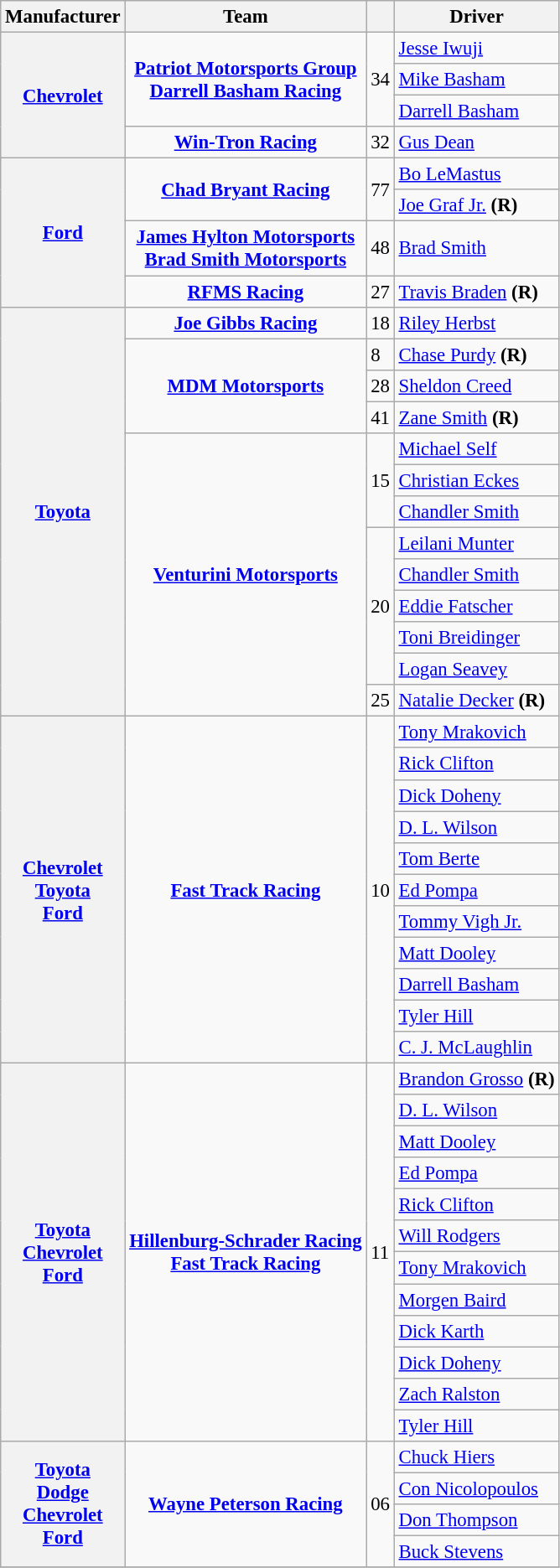<table class="wikitable" style="font-size: 95%;">
<tr>
<th>Manufacturer</th>
<th>Team</th>
<th></th>
<th>Driver</th>
</tr>
<tr>
<th rowspan=4><a href='#'>Chevrolet</a></th>
<td rowspan=3 style="text-align:center;"><strong><a href='#'>Patriot Motorsports Group</a></strong> <small></small> <br> <strong><a href='#'>Darrell Basham Racing</a></strong> <small></small></td>
<td rowspan=3>34</td>
<td><a href='#'>Jesse Iwuji</a> <small></small> </td>
</tr>
<tr>
<td><a href='#'>Mike Basham</a> <small></small></td>
</tr>
<tr>
<td><a href='#'>Darrell Basham</a> <small></small></td>
</tr>
<tr>
<td style="text-align:center;"><strong><a href='#'>Win-Tron Racing</a></strong></td>
<td>32</td>
<td><a href='#'>Gus Dean</a></td>
</tr>
<tr>
<th rowspan=4><a href='#'>Ford</a></th>
<td rowspan=2 style="text-align:center;"><strong><a href='#'>Chad Bryant Racing</a></strong></td>
<td rowspan=2>77</td>
<td><a href='#'>Bo LeMastus</a> <small></small></td>
</tr>
<tr>
<td><a href='#'>Joe Graf Jr.</a> <strong>(R)</strong> <small></small></td>
</tr>
<tr>
<td style="text-align:center;"><strong><a href='#'>James Hylton Motorsports</a></strong> <small></small> <br> <strong><a href='#'>Brad Smith Motorsports</a></strong> <small></small></td>
<td>48</td>
<td><a href='#'>Brad Smith</a></td>
</tr>
<tr>
<td style="text-align:center;"><strong><a href='#'>RFMS Racing</a></strong></td>
<td>27</td>
<td><a href='#'>Travis Braden</a> <strong>(R)</strong></td>
</tr>
<tr>
<th rowspan=13><a href='#'>Toyota</a></th>
<td style="text-align:center;"><strong><a href='#'>Joe Gibbs Racing</a></strong></td>
<td>18</td>
<td><a href='#'>Riley Herbst</a></td>
</tr>
<tr>
<td rowspan="3" style="text-align:center;"><strong><a href='#'>MDM Motorsports</a></strong></td>
<td>8</td>
<td><a href='#'>Chase Purdy</a> <strong>(R)</strong></td>
</tr>
<tr>
<td>28</td>
<td><a href='#'>Sheldon Creed</a></td>
</tr>
<tr>
<td>41</td>
<td><a href='#'>Zane Smith</a> <strong>(R)</strong></td>
</tr>
<tr>
<td rowspan=9 style="text-align:center;"><strong><a href='#'>Venturini Motorsports</a></strong></td>
<td rowspan=3>15</td>
<td><a href='#'>Michael Self</a> <small></small></td>
</tr>
<tr>
<td><a href='#'>Christian Eckes</a> <small></small></td>
</tr>
<tr>
<td><a href='#'>Chandler Smith</a> <small></small></td>
</tr>
<tr>
<td rowspan=5>20</td>
<td><a href='#'>Leilani Munter</a> <small></small></td>
</tr>
<tr>
<td><a href='#'>Chandler Smith</a> <small></small></td>
</tr>
<tr>
<td><a href='#'>Eddie Fatscher</a> <small></small></td>
</tr>
<tr>
<td><a href='#'>Toni Breidinger</a> <small></small></td>
</tr>
<tr>
<td><a href='#'>Logan Seavey</a> <small></small></td>
</tr>
<tr>
<td>25</td>
<td><a href='#'>Natalie Decker</a> <strong>(R)</strong></td>
</tr>
<tr>
<th rowspan=11><a href='#'>Chevrolet</a> <small></small><br> <a href='#'>Toyota</a> <small></small><br> <a href='#'>Ford</a> <small></small></th>
<td rowspan=11 style="text-align:center;"><strong><a href='#'>Fast Track Racing</a></strong></td>
<td rowspan=11>10</td>
<td><a href='#'>Tony Mrakovich</a> <small></small></td>
</tr>
<tr>
<td><a href='#'>Rick Clifton</a> <small></small> </td>
</tr>
<tr>
<td><a href='#'>Dick Doheny</a> <small></small></td>
</tr>
<tr>
<td><a href='#'>D. L. Wilson</a> <small></small></td>
</tr>
<tr>
<td><a href='#'>Tom Berte</a> <small></small></td>
</tr>
<tr>
<td><a href='#'>Ed Pompa</a> <small></small></td>
</tr>
<tr>
<td><a href='#'>Tommy Vigh Jr.</a> <small></small></td>
</tr>
<tr>
<td><a href='#'>Matt Dooley</a> <small></small></td>
</tr>
<tr>
<td><a href='#'>Darrell Basham</a> <small></small></td>
</tr>
<tr>
<td><a href='#'>Tyler Hill</a> <small></small></td>
</tr>
<tr>
<td><a href='#'>C. J. McLaughlin</a> <small></small></td>
</tr>
<tr>
<th rowspan=12><a href='#'>Toyota</a> <small></small> <br> <a href='#'>Chevrolet</a> <small></small> <br> <a href='#'>Ford</a> <small></small></th>
<td rowspan=12 style="text-align:center;"><strong><a href='#'>Hillenburg-Schrader Racing</a></strong> <small></small> <br> <strong><a href='#'>Fast Track Racing</a></strong> <small></small></td>
<td rowspan=12>11</td>
<td><a href='#'>Brandon Grosso</a> <strong>(R)</strong> <small></small></td>
</tr>
<tr>
<td><a href='#'>D. L. Wilson</a> <small></small></td>
</tr>
<tr>
<td><a href='#'>Matt Dooley</a> <small></small></td>
</tr>
<tr>
<td><a href='#'>Ed Pompa</a> <small></small></td>
</tr>
<tr>
<td><a href='#'>Rick Clifton</a> <small></small> </td>
</tr>
<tr>
<td><a href='#'>Will Rodgers</a> <small></small></td>
</tr>
<tr>
<td><a href='#'>Tony Mrakovich</a> <small></small></td>
</tr>
<tr>
<td><a href='#'>Morgen Baird</a> <small></small></td>
</tr>
<tr>
<td><a href='#'>Dick Karth</a> <small></small></td>
</tr>
<tr>
<td><a href='#'>Dick Doheny</a> <small></small></td>
</tr>
<tr>
<td><a href='#'>Zach Ralston</a> <small></small> </td>
</tr>
<tr>
<td><a href='#'>Tyler Hill</a> <small></small></td>
</tr>
<tr>
<th rowspan=4><a href='#'>Toyota</a> <small></small> <br> <a href='#'>Dodge</a> <small></small><br> <a href='#'>Chevrolet</a> <small></small><br><a href='#'>Ford</a> <small></small></th>
<td rowspan=4 style="text-align:center;"><strong><a href='#'>Wayne Peterson Racing</a></strong></td>
<td rowspan=4>06</td>
<td><a href='#'>Chuck Hiers</a> <small></small> </td>
</tr>
<tr>
<td><a href='#'>Con Nicolopoulos</a> <small></small></td>
</tr>
<tr>
<td><a href='#'>Don Thompson</a> <small></small></td>
</tr>
<tr>
<td><a href='#'>Buck Stevens</a> <small></small></td>
</tr>
<tr>
</tr>
</table>
